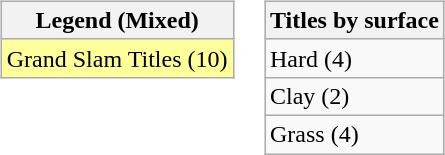<table>
<tr valign=top>
<td><br><table class=wikitable>
<tr>
<th>Legend (Mixed)</th>
</tr>
<tr bgcolor=FFFF99>
<td>Grand Slam Titles (10)</td>
</tr>
</table>
</td>
<td><br><table class=wikitable>
<tr>
<th>Titles by surface</th>
</tr>
<tr>
<td>Hard (4)</td>
</tr>
<tr>
<td>Clay (2)</td>
</tr>
<tr>
<td>Grass (4)</td>
</tr>
</table>
</td>
</tr>
</table>
